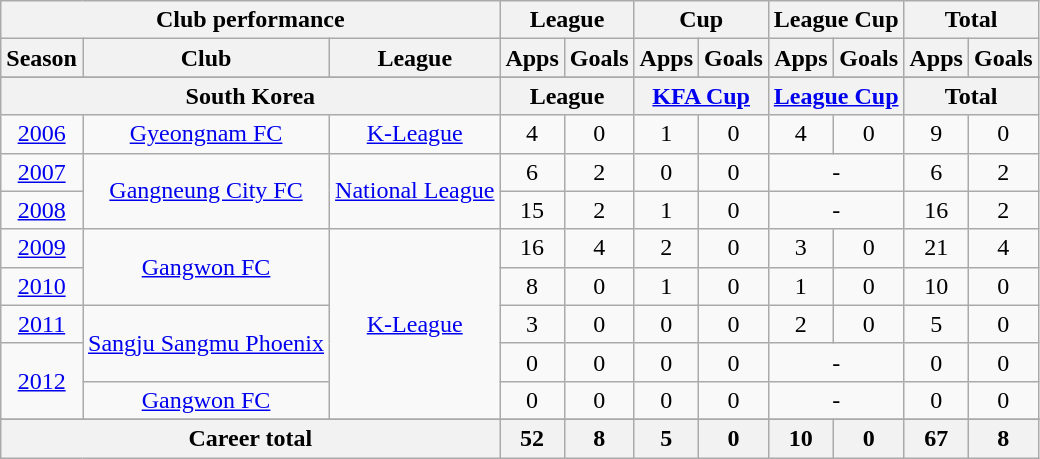<table class="wikitable" style="text-align:center">
<tr>
<th colspan=3>Club performance</th>
<th colspan=2>League</th>
<th colspan=2>Cup</th>
<th colspan=2>League Cup</th>
<th colspan=2>Total</th>
</tr>
<tr>
<th>Season</th>
<th>Club</th>
<th>League</th>
<th>Apps</th>
<th>Goals</th>
<th>Apps</th>
<th>Goals</th>
<th>Apps</th>
<th>Goals</th>
<th>Apps</th>
<th>Goals</th>
</tr>
<tr>
</tr>
<tr>
<th colspan=3>South Korea</th>
<th colspan=2>League</th>
<th colspan=2><a href='#'>KFA Cup</a></th>
<th colspan=2><a href='#'>League Cup</a></th>
<th colspan=2>Total</th>
</tr>
<tr>
<td><a href='#'>2006</a></td>
<td rowspan=1><a href='#'>Gyeongnam FC</a></td>
<td rowspan=1><a href='#'>K-League</a></td>
<td>4</td>
<td>0</td>
<td>1</td>
<td>0</td>
<td>4</td>
<td>0</td>
<td>9</td>
<td>0</td>
</tr>
<tr>
<td><a href='#'>2007</a></td>
<td rowspan=2><a href='#'>Gangneung City FC</a></td>
<td rowspan=2><a href='#'>National League</a></td>
<td>6</td>
<td>2</td>
<td>0</td>
<td>0</td>
<td colspan=2>-</td>
<td>6</td>
<td>2</td>
</tr>
<tr>
<td><a href='#'>2008</a></td>
<td>15</td>
<td>2</td>
<td>1</td>
<td>0</td>
<td colspan=2>-</td>
<td>16</td>
<td>2</td>
</tr>
<tr>
<td><a href='#'>2009</a></td>
<td rowspan=2><a href='#'>Gangwon FC</a></td>
<td rowspan=5><a href='#'>K-League</a></td>
<td>16</td>
<td>4</td>
<td>2</td>
<td>0</td>
<td>3</td>
<td>0</td>
<td>21</td>
<td>4</td>
</tr>
<tr>
<td><a href='#'>2010</a></td>
<td>8</td>
<td>0</td>
<td>1</td>
<td>0</td>
<td>1</td>
<td>0</td>
<td>10</td>
<td>0</td>
</tr>
<tr>
<td><a href='#'>2011</a></td>
<td rowspan=2><a href='#'>Sangju Sangmu Phoenix</a></td>
<td>3</td>
<td>0</td>
<td>0</td>
<td>0</td>
<td>2</td>
<td>0</td>
<td>5</td>
<td>0</td>
</tr>
<tr>
<td rowspan=2><a href='#'>2012</a></td>
<td>0</td>
<td>0</td>
<td>0</td>
<td>0</td>
<td colspan=2>-</td>
<td>0</td>
<td>0</td>
</tr>
<tr>
<td rowspan=1><a href='#'>Gangwon FC</a></td>
<td>0</td>
<td>0</td>
<td>0</td>
<td>0</td>
<td colspan=2>-</td>
<td>0</td>
<td>0</td>
</tr>
<tr>
</tr>
<tr>
<th colspan=3>Career total</th>
<th>52</th>
<th>8</th>
<th>5</th>
<th>0</th>
<th>10</th>
<th>0</th>
<th>67</th>
<th>8</th>
</tr>
</table>
